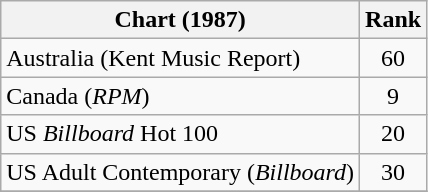<table class="wikitable sortable">
<tr>
<th>Chart (1987)</th>
<th style="text-align:center;">Rank</th>
</tr>
<tr>
<td>Australia (Kent Music Report)</td>
<td align="center">60</td>
</tr>
<tr>
<td>Canada (<em>RPM</em>)</td>
<td style="text-align:center;">9</td>
</tr>
<tr>
<td>US <em>Billboard</em> Hot 100</td>
<td style="text-align:center;">20</td>
</tr>
<tr>
<td>US Adult Contemporary (<em>Billboard</em>)</td>
<td style="text-align:center;">30</td>
</tr>
<tr>
</tr>
</table>
